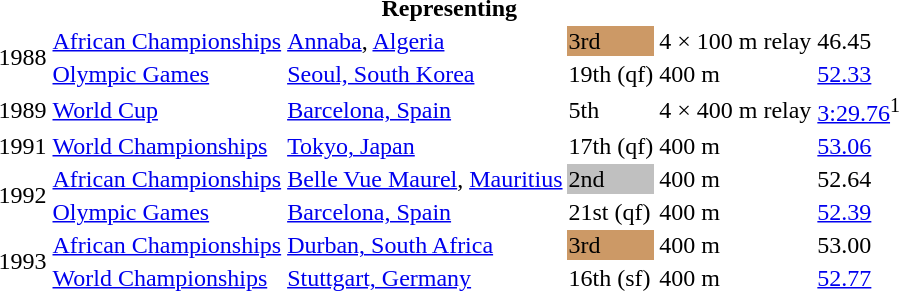<table>
<tr>
<th colspan="6">Representing </th>
</tr>
<tr>
<td rowspan=2>1988</td>
<td><a href='#'>African Championships</a></td>
<td><a href='#'>Annaba</a>, <a href='#'>Algeria</a></td>
<td bgcolor=cc9966>3rd</td>
<td>4 × 100 m relay</td>
<td>46.45</td>
</tr>
<tr>
<td><a href='#'>Olympic Games</a></td>
<td><a href='#'>Seoul, South Korea</a></td>
<td>19th (qf)</td>
<td>400 m</td>
<td><a href='#'>52.33</a></td>
</tr>
<tr>
<td>1989</td>
<td><a href='#'>World Cup</a></td>
<td><a href='#'>Barcelona, Spain</a></td>
<td>5th</td>
<td>4 × 400 m relay</td>
<td><a href='#'>3:29.76</a><sup>1</sup></td>
</tr>
<tr>
<td>1991</td>
<td><a href='#'>World Championships</a></td>
<td><a href='#'>Tokyo, Japan</a></td>
<td>17th (qf)</td>
<td>400 m</td>
<td><a href='#'>53.06</a></td>
</tr>
<tr>
<td rowspan=2>1992</td>
<td><a href='#'>African Championships</a></td>
<td><a href='#'>Belle Vue Maurel</a>, <a href='#'>Mauritius</a></td>
<td bgcolor=silver>2nd</td>
<td>400 m</td>
<td>52.64</td>
</tr>
<tr>
<td><a href='#'>Olympic Games</a></td>
<td><a href='#'>Barcelona, Spain</a></td>
<td>21st (qf)</td>
<td>400 m</td>
<td><a href='#'>52.39</a></td>
</tr>
<tr>
<td rowspan=2>1993</td>
<td><a href='#'>African Championships</a></td>
<td><a href='#'>Durban, South Africa</a></td>
<td bgcolor=cc9966>3rd</td>
<td>400 m</td>
<td>53.00</td>
</tr>
<tr>
<td><a href='#'>World Championships</a></td>
<td><a href='#'>Stuttgart, Germany</a></td>
<td>16th (sf)</td>
<td>400 m</td>
<td><a href='#'>52.77</a></td>
</tr>
</table>
